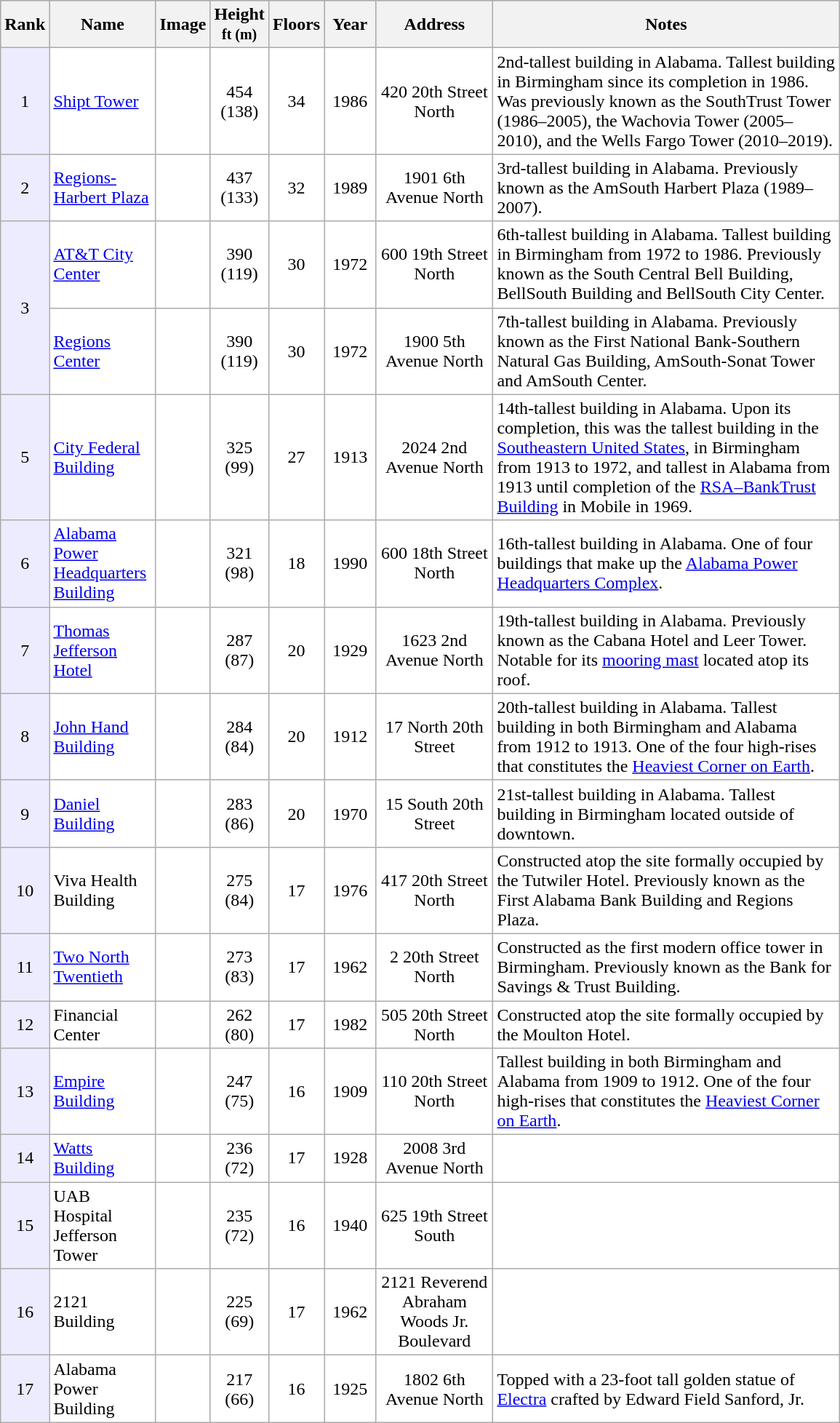<table class="wikitable sortable" style="border:#999; background:#fff; text-align: center">
<tr style="background:#bdbbd7;">
<th scope=col style="width:20px;">Rank</th>
<th scope=col style="width:90px;">Name</th>
<th scope=col class="unsortable">Image</th>
<th scope=col style="width:40px;">Height<br><small>ft (m)</small></th>
<th scope=col style="width:40px;">Floors</th>
<th scope=col style="width:40px;">Year</th>
<th scope=col style="width:100px;">Address</th>
<th scope=col class="unsortable" style="width:310px;">Notes</th>
</tr>
<tr style>
<td style="text-align:center; background:#edecff;">1</td>
<td align=left><a href='#'>Shipt Tower</a></td>
<td></td>
<td>454 (138)</td>
<td>34</td>
<td>1986</td>
<td>420 20th Street North</td>
<td align=left>2nd-tallest building in Alabama. Tallest building in Birmingham since its completion in 1986. Was previously known as the SouthTrust Tower (1986–2005), the Wachovia Tower (2005–2010), and the Wells Fargo Tower (2010–2019).</td>
</tr>
<tr>
<td style="text-align:center; background:#edecff;">2</td>
<td align=left><a href='#'>Regions-Harbert Plaza</a></td>
<td></td>
<td>437 (133)</td>
<td>32</td>
<td>1989</td>
<td>1901 6th Avenue North</td>
<td align=left>3rd-tallest building in Alabama. Previously known as the AmSouth Harbert Plaza (1989–2007).</td>
</tr>
<tr style>
<td rowspan="2" style="text-align:center; background:#edecff;">3</td>
<td align=left><a href='#'>AT&T City Center</a></td>
<td></td>
<td>390 (119)</td>
<td>30</td>
<td>1972</td>
<td>600 19th Street North</td>
<td align=left>6th-tallest building in Alabama. Tallest building in Birmingham from 1972 to 1986. Previously known as the South Central Bell Building, BellSouth Building and BellSouth City Center.</td>
</tr>
<tr>
<td align=left><a href='#'>Regions Center</a></td>
<td></td>
<td>390 (119)</td>
<td>30</td>
<td>1972</td>
<td>1900 5th Avenue North</td>
<td align=left>7th-tallest building in Alabama. Previously known as the First National Bank-Southern Natural Gas Building, AmSouth-Sonat Tower and AmSouth Center.</td>
</tr>
<tr style>
<td style="text-align:center; background:#edecff;">5</td>
<td align=left><a href='#'>City Federal Building</a></td>
<td></td>
<td>325 (99)</td>
<td>27</td>
<td>1913</td>
<td>2024 2nd Avenue North</td>
<td align=left>14th-tallest building in Alabama. Upon its completion, this was the tallest building in the <a href='#'>Southeastern United States</a>, in Birmingham from 1913 to 1972, and tallest in Alabama from 1913 until completion of the <a href='#'>RSA–BankTrust Building</a> in Mobile in 1969.</td>
</tr>
<tr>
<td style="text-align:center; background:#edecff;">6</td>
<td align=left><a href='#'>Alabama Power Headquarters Building</a></td>
<td><br></td>
<td>321 (98)</td>
<td>18</td>
<td>1990</td>
<td>600 18th Street North</td>
<td align=left>16th-tallest building in Alabama. One of four buildings that make up the <a href='#'>Alabama Power Headquarters Complex</a>.</td>
</tr>
<tr>
<td style="text-align:center; background:#edecff;">7</td>
<td align=left><a href='#'>Thomas Jefferson Hotel</a></td>
<td></td>
<td>287 (87)</td>
<td>20</td>
<td>1929</td>
<td>1623 2nd Avenue North</td>
<td align=left>19th-tallest building in Alabama. Previously known as the Cabana Hotel and Leer Tower. Notable for its <a href='#'>mooring mast</a> located atop its roof.</td>
</tr>
<tr style>
<td style="text-align:center; background:#edecff;">8</td>
<td align=left><a href='#'>John Hand Building</a></td>
<td></td>
<td>284 (84)</td>
<td>20</td>
<td>1912</td>
<td>17 North 20th Street</td>
<td align=left>20th-tallest building in Alabama. Tallest building in both Birmingham and Alabama from 1912 to 1913. One of the four high-rises that constitutes the <a href='#'>Heaviest Corner on Earth</a>.</td>
</tr>
<tr>
<td style="text-align:center; background:#edecff;">9</td>
<td align=left><a href='#'>Daniel Building</a></td>
<td></td>
<td>283 (86)</td>
<td>20</td>
<td>1970</td>
<td>15 South 20th Street</td>
<td align=left>21st-tallest building in Alabama. Tallest building in Birmingham located outside of downtown.</td>
</tr>
<tr>
<td style="text-align:center; background:#edecff;">10</td>
<td align=left>Viva Health Building</td>
<td></td>
<td>275 (84)</td>
<td>17</td>
<td>1976</td>
<td>417 20th Street North</td>
<td align=left>Constructed atop the site formally occupied by the Tutwiler Hotel. Previously known as the First Alabama Bank Building and Regions Plaza.</td>
</tr>
<tr>
<td style="text-align:center; background:#edecff;">11</td>
<td align=left><a href='#'>Two North Twentieth</a></td>
<td></td>
<td>273 (83)</td>
<td>17</td>
<td>1962</td>
<td>2 20th Street North</td>
<td align=left>Constructed as the first modern office tower in Birmingham. Previously known as the Bank for Savings & Trust Building.</td>
</tr>
<tr>
<td style="text-align:center; background:#edecff;">12</td>
<td align=left>Financial Center</td>
<td></td>
<td>262 (80)</td>
<td>17</td>
<td>1982</td>
<td>505 20th Street North</td>
<td align=left>Constructed atop the site formally occupied by the Moulton Hotel.</td>
</tr>
<tr style>
<td style="text-align:center; background:#edecff;">13</td>
<td align=left><a href='#'>Empire Building</a></td>
<td></td>
<td>247 (75)</td>
<td>16</td>
<td>1909</td>
<td>110 20th Street North</td>
<td align=left>Tallest building in both Birmingham and Alabama from 1909 to 1912. One of the four high-rises that constitutes the <a href='#'>Heaviest Corner on Earth</a>.</td>
</tr>
<tr>
<td style="text-align:center; background:#edecff;">14</td>
<td align=left><a href='#'>Watts Building</a></td>
<td></td>
<td>236 (72)</td>
<td>17</td>
<td>1928</td>
<td>2008 3rd Avenue North</td>
<td></td>
</tr>
<tr>
<td style="text-align:center; background:#edecff;">15</td>
<td align=left>UAB Hospital Jefferson Tower</td>
<td></td>
<td>235 (72)</td>
<td>16</td>
<td>1940</td>
<td>625 19th Street South</td>
<td></td>
</tr>
<tr>
<td style="text-align:center; background:#edecff;">16</td>
<td align=left>2121 Building</td>
<td></td>
<td>225 (69)</td>
<td>17</td>
<td>1962</td>
<td>2121 Reverend Abraham Woods Jr. Boulevard</td>
<td></td>
</tr>
<tr>
<td style="text-align:center; background:#edecff;">17</td>
<td align=left>Alabama Power Building</td>
<td></td>
<td>217 (66)</td>
<td>16</td>
<td>1925</td>
<td>1802 6th Avenue North</td>
<td align=left>Topped with a 23-foot tall golden statue of <a href='#'>Electra</a> crafted by Edward Field Sanford, Jr.</td>
</tr>
</table>
